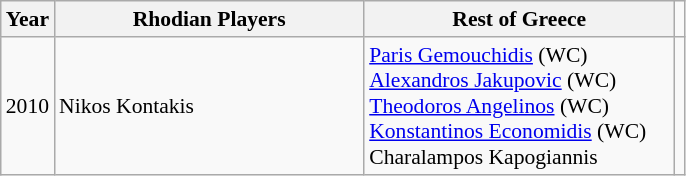<table class="wikitable" style="font-size:90%">
<tr>
<th>Year</th>
<th width="200">Rhodian Players</th>
<th width="200">Rest of Greece</th>
</tr>
<tr>
<td>2010</td>
<td>  Nikos Kontakis</td>
<td> <a href='#'>Paris Gemouchidis</a> (WC) <br> <a href='#'>Alexandros Jakupovic</a> (WC) <br> <a href='#'>Theodoros Angelinos</a> (WC) <br><a href='#'>Konstantinos Economidis</a> (WC)  <br>Charalampos Kapogiannis</td>
<td></td>
</tr>
</table>
